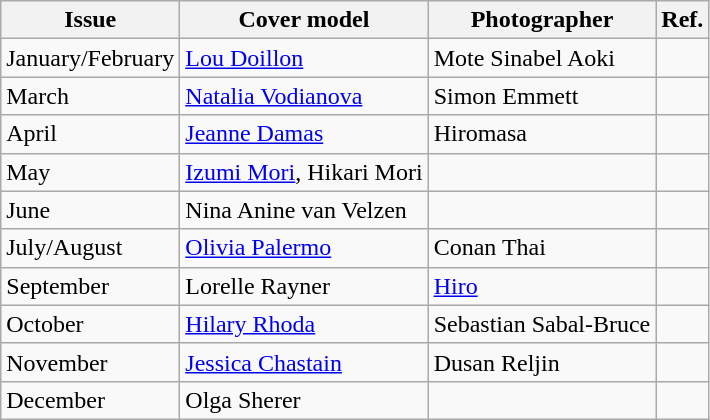<table class="sortable wikitable">
<tr>
<th>Issue</th>
<th>Cover model</th>
<th>Photographer</th>
<th>Ref.</th>
</tr>
<tr>
<td>January/February</td>
<td><a href='#'>Lou Doillon</a></td>
<td>Mote Sinabel Aoki</td>
<td></td>
</tr>
<tr>
<td>March</td>
<td><a href='#'>Natalia Vodianova</a></td>
<td>Simon Emmett</td>
<td></td>
</tr>
<tr>
<td>April</td>
<td><a href='#'>Jeanne Damas</a></td>
<td>Hiromasa</td>
<td></td>
</tr>
<tr>
<td>May</td>
<td><a href='#'>Izumi Mori</a>, Hikari Mori</td>
<td></td>
<td></td>
</tr>
<tr>
<td>June</td>
<td>Nina Anine van Velzen</td>
<td></td>
<td></td>
</tr>
<tr>
<td>July/August</td>
<td><a href='#'>Olivia Palermo</a></td>
<td>Conan Thai</td>
<td></td>
</tr>
<tr>
<td>September</td>
<td>Lorelle Rayner</td>
<td><a href='#'>Hiro</a></td>
<td></td>
</tr>
<tr>
<td>October</td>
<td><a href='#'>Hilary Rhoda</a></td>
<td>Sebastian Sabal-Bruce</td>
<td></td>
</tr>
<tr>
<td>November</td>
<td><a href='#'>Jessica Chastain</a></td>
<td>Dusan Reljin</td>
<td></td>
</tr>
<tr>
<td>December</td>
<td>Olga Sherer</td>
<td></td>
<td></td>
</tr>
</table>
